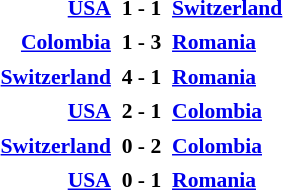<table cellpadding="2" style="font-size:90%; margin: 0 auto;">
<tr>
<td width=40% align=right><strong><a href='#'>USA</a></strong></td>
<td align=center><strong>1 - 1</strong></td>
<td><strong><a href='#'>Switzerland</a></strong></td>
</tr>
<tr>
<td width=40% align=right><strong><a href='#'>Colombia</a></strong></td>
<td align=center><strong>1 - 3</strong></td>
<td><strong><a href='#'>Romania</a></strong></td>
</tr>
<tr>
<td width=40% align=right><strong><a href='#'>Switzerland</a></strong></td>
<td align=center><strong>4 - 1</strong></td>
<td><strong><a href='#'>Romania</a></strong></td>
</tr>
<tr>
<td width=40% align=right><strong><a href='#'>USA</a></strong></td>
<td align=center><strong>2 - 1</strong></td>
<td><strong><a href='#'>Colombia</a></strong></td>
</tr>
<tr>
<td width=40% align=right><strong><a href='#'>Switzerland</a></strong></td>
<td align=center><strong>0 - 2</strong></td>
<td><strong><a href='#'>Colombia</a></strong></td>
</tr>
<tr>
<td width=40% align=right><strong><a href='#'>USA</a></strong></td>
<td align=center><strong>0 - 1</strong></td>
<td><strong><a href='#'>Romania</a></strong></td>
</tr>
</table>
